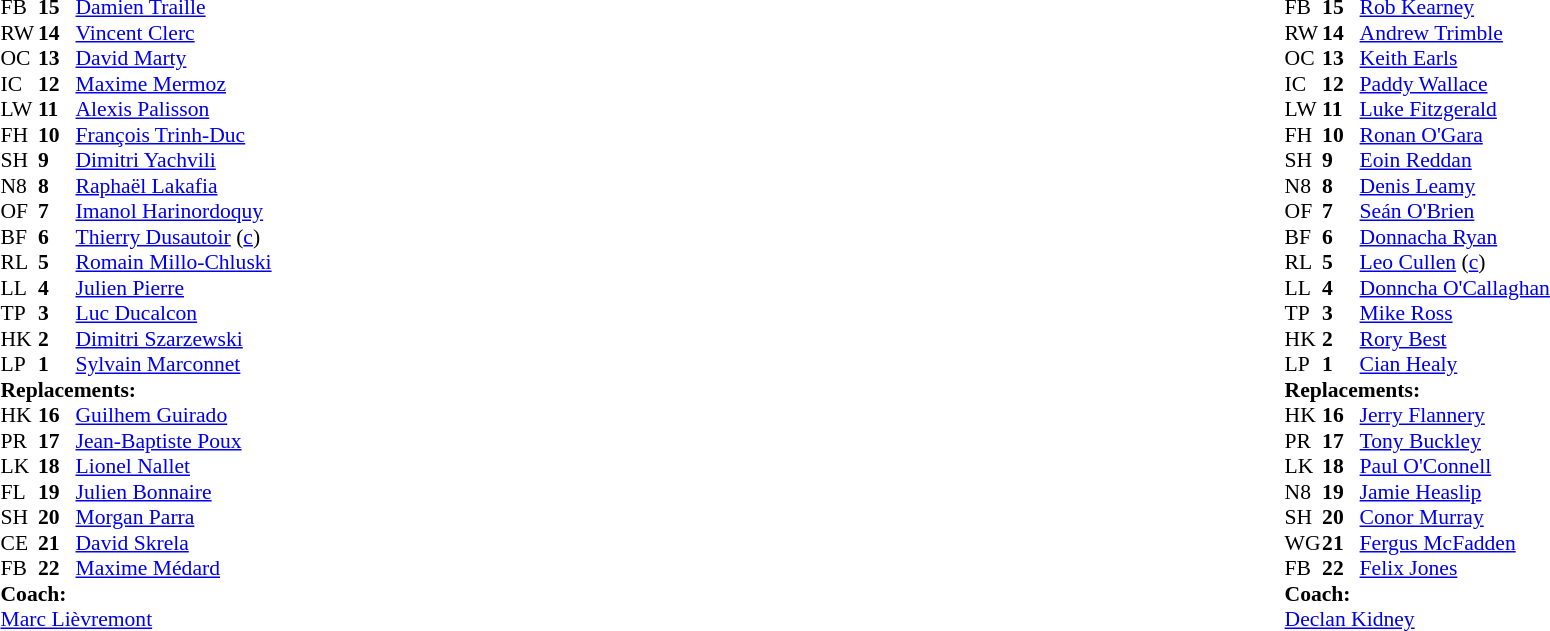<table style="width:100%;">
<tr>
<td style="vertical-align:top; width:50%;"><br><table style="font-size: 90%" cellspacing="0" cellpadding="0">
<tr>
<th width="25"></th>
<th width="25"></th>
</tr>
<tr>
<td>FB</td>
<td><strong>15</strong></td>
<td><a href='#'>Damien Traille</a></td>
<td></td>
<td></td>
</tr>
<tr>
<td>RW</td>
<td><strong>14</strong></td>
<td><a href='#'>Vincent Clerc</a></td>
</tr>
<tr>
<td>OC</td>
<td><strong>13</strong></td>
<td><a href='#'>David Marty</a></td>
</tr>
<tr>
<td>IC</td>
<td><strong>12</strong></td>
<td><a href='#'>Maxime Mermoz</a></td>
<td></td>
<td></td>
</tr>
<tr>
<td>LW</td>
<td><strong>11</strong></td>
<td><a href='#'>Alexis Palisson</a></td>
</tr>
<tr>
<td>FH</td>
<td><strong>10</strong></td>
<td><a href='#'>François Trinh-Duc</a></td>
</tr>
<tr>
<td>SH</td>
<td><strong>9</strong></td>
<td><a href='#'>Dimitri Yachvili</a></td>
<td></td>
<td></td>
</tr>
<tr>
<td>N8</td>
<td><strong>8</strong></td>
<td><a href='#'>Raphaël Lakafia</a></td>
</tr>
<tr>
<td>OF</td>
<td><strong>7</strong></td>
<td><a href='#'>Imanol Harinordoquy</a></td>
<td></td>
<td></td>
</tr>
<tr>
<td>BF</td>
<td><strong>6</strong></td>
<td><a href='#'>Thierry Dusautoir</a> (<a href='#'>c</a>)</td>
</tr>
<tr>
<td>RL</td>
<td><strong>5</strong></td>
<td><a href='#'>Romain Millo-Chluski</a></td>
<td></td>
<td></td>
</tr>
<tr>
<td>LL</td>
<td><strong>4</strong></td>
<td><a href='#'>Julien Pierre</a></td>
</tr>
<tr>
<td>TP</td>
<td><strong>3</strong></td>
<td><a href='#'>Luc Ducalcon</a></td>
</tr>
<tr>
<td>HK</td>
<td><strong>2</strong></td>
<td><a href='#'>Dimitri Szarzewski</a></td>
<td></td>
<td></td>
</tr>
<tr>
<td>LP</td>
<td><strong>1</strong></td>
<td><a href='#'>Sylvain Marconnet</a></td>
<td></td>
<td></td>
</tr>
<tr>
<td colspan=3><strong>Replacements:</strong></td>
</tr>
<tr>
<td>HK</td>
<td><strong>16</strong></td>
<td><a href='#'>Guilhem Guirado</a></td>
<td></td>
<td></td>
</tr>
<tr>
<td>PR</td>
<td><strong>17</strong></td>
<td><a href='#'>Jean-Baptiste Poux</a></td>
<td></td>
<td></td>
</tr>
<tr>
<td>LK</td>
<td><strong>18</strong></td>
<td><a href='#'>Lionel Nallet</a></td>
<td></td>
<td></td>
</tr>
<tr>
<td>FL</td>
<td><strong>19</strong></td>
<td><a href='#'>Julien Bonnaire</a></td>
<td></td>
<td></td>
</tr>
<tr>
<td>SH</td>
<td><strong>20</strong></td>
<td><a href='#'>Morgan Parra</a></td>
<td></td>
<td></td>
</tr>
<tr>
<td>CE</td>
<td><strong>21</strong></td>
<td><a href='#'>David Skrela</a></td>
<td></td>
<td></td>
</tr>
<tr>
<td>FB</td>
<td><strong>22</strong></td>
<td><a href='#'>Maxime Médard</a></td>
<td></td>
<td></td>
</tr>
<tr>
<td colspan=3><strong>Coach:</strong></td>
</tr>
<tr>
<td colspan="4"> <a href='#'>Marc Lièvremont</a></td>
</tr>
</table>
</td>
<td style="vertical-align:top; width:50%;"><br><table cellspacing="0" cellpadding="0" style="font-size:90%; margin:auto;">
<tr>
<th width="25"></th>
<th width="25"></th>
</tr>
<tr>
<td>FB</td>
<td><strong>15</strong></td>
<td><a href='#'>Rob Kearney</a></td>
<td></td>
<td></td>
</tr>
<tr>
<td>RW</td>
<td><strong>14</strong></td>
<td><a href='#'>Andrew Trimble</a></td>
<td></td>
<td></td>
</tr>
<tr>
<td>OC</td>
<td><strong>13</strong></td>
<td><a href='#'>Keith Earls</a></td>
</tr>
<tr>
<td>IC</td>
<td><strong>12</strong></td>
<td><a href='#'>Paddy Wallace</a></td>
</tr>
<tr>
<td>LW</td>
<td><strong>11</strong></td>
<td><a href='#'>Luke Fitzgerald</a></td>
</tr>
<tr>
<td>FH</td>
<td><strong>10</strong></td>
<td><a href='#'>Ronan O'Gara</a></td>
</tr>
<tr>
<td>SH</td>
<td><strong>9</strong></td>
<td><a href='#'>Eoin Reddan</a></td>
<td></td>
<td></td>
</tr>
<tr>
<td>N8</td>
<td><strong>8</strong></td>
<td><a href='#'>Denis Leamy</a></td>
<td></td>
<td></td>
</tr>
<tr>
<td>OF</td>
<td><strong>7</strong></td>
<td><a href='#'>Seán O'Brien</a></td>
</tr>
<tr>
<td>BF</td>
<td><strong>6</strong></td>
<td><a href='#'>Donnacha Ryan</a></td>
</tr>
<tr>
<td>RL</td>
<td><strong>5</strong></td>
<td><a href='#'>Leo Cullen</a> (<a href='#'>c</a>)</td>
<td></td>
<td></td>
</tr>
<tr>
<td>LL</td>
<td><strong>4</strong></td>
<td><a href='#'>Donncha O'Callaghan</a></td>
</tr>
<tr>
<td>TP</td>
<td><strong>3</strong></td>
<td><a href='#'>Mike Ross</a></td>
<td></td>
<td></td>
<td></td>
</tr>
<tr>
<td>HK</td>
<td><strong>2</strong></td>
<td><a href='#'>Rory Best</a></td>
<td></td>
<td></td>
</tr>
<tr>
<td>LP</td>
<td><strong>1</strong></td>
<td><a href='#'>Cian Healy</a></td>
<td></td>
<td></td>
<td></td>
</tr>
<tr>
<td colspan=3><strong>Replacements:</strong></td>
</tr>
<tr>
<td>HK</td>
<td><strong>16</strong></td>
<td><a href='#'>Jerry Flannery</a></td>
<td></td>
<td></td>
</tr>
<tr>
<td>PR</td>
<td><strong>17</strong></td>
<td><a href='#'>Tony Buckley</a></td>
<td></td>
<td></td>
</tr>
<tr>
<td>LK</td>
<td><strong>18</strong></td>
<td><a href='#'>Paul O'Connell</a></td>
<td></td>
<td></td>
</tr>
<tr>
<td>N8</td>
<td><strong>19</strong></td>
<td><a href='#'>Jamie Heaslip</a></td>
<td></td>
<td></td>
</tr>
<tr>
<td>SH</td>
<td><strong>20</strong></td>
<td><a href='#'>Conor Murray</a></td>
<td></td>
<td></td>
</tr>
<tr>
<td>WG</td>
<td><strong>21</strong></td>
<td><a href='#'>Fergus McFadden</a></td>
<td></td>
<td></td>
</tr>
<tr>
<td>FB</td>
<td><strong>22</strong></td>
<td><a href='#'>Felix Jones</a></td>
<td></td>
<td></td>
</tr>
<tr>
<td colspan=3><strong>Coach:</strong></td>
</tr>
<tr>
<td colspan="4"> <a href='#'>Declan Kidney</a></td>
</tr>
</table>
</td>
</tr>
</table>
